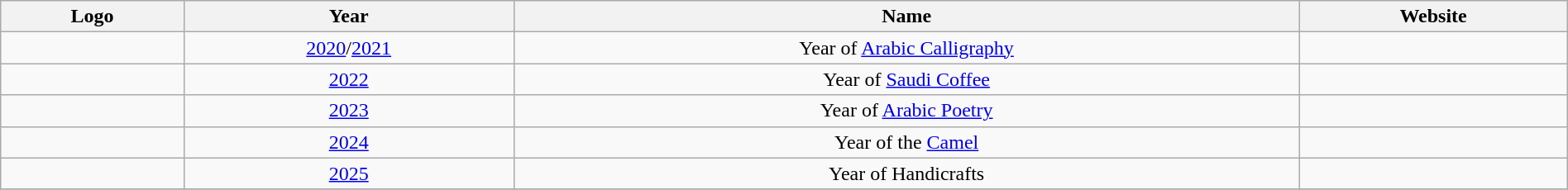<table class="wikitable sortable" style="text-align:center; width:100%;">
<tr>
<th class="unsortable">Logo</th>
<th>Year</th>
<th>Name</th>
<th class="unsortable">Website</th>
</tr>
<tr>
<td></td>
<td><a href='#'>2020</a>/<a href='#'>2021</a></td>
<td>Year of <a href='#'>Arabic Calligraphy</a></td>
<td></td>
</tr>
<tr>
<td></td>
<td><a href='#'>2022</a></td>
<td>Year of <a href='#'>Saudi Coffee</a></td>
<td></td>
</tr>
<tr>
<td></td>
<td><a href='#'>2023</a></td>
<td>Year of <a href='#'>Arabic Poetry</a></td>
<td></td>
</tr>
<tr>
<td></td>
<td><a href='#'>2024</a></td>
<td>Year of the <a href='#'>Camel</a></td>
<td></td>
</tr>
<tr>
<td></td>
<td><a href='#'>2025</a></td>
<td>Year of Handicrafts</td>
<td></td>
</tr>
<tr>
</tr>
</table>
